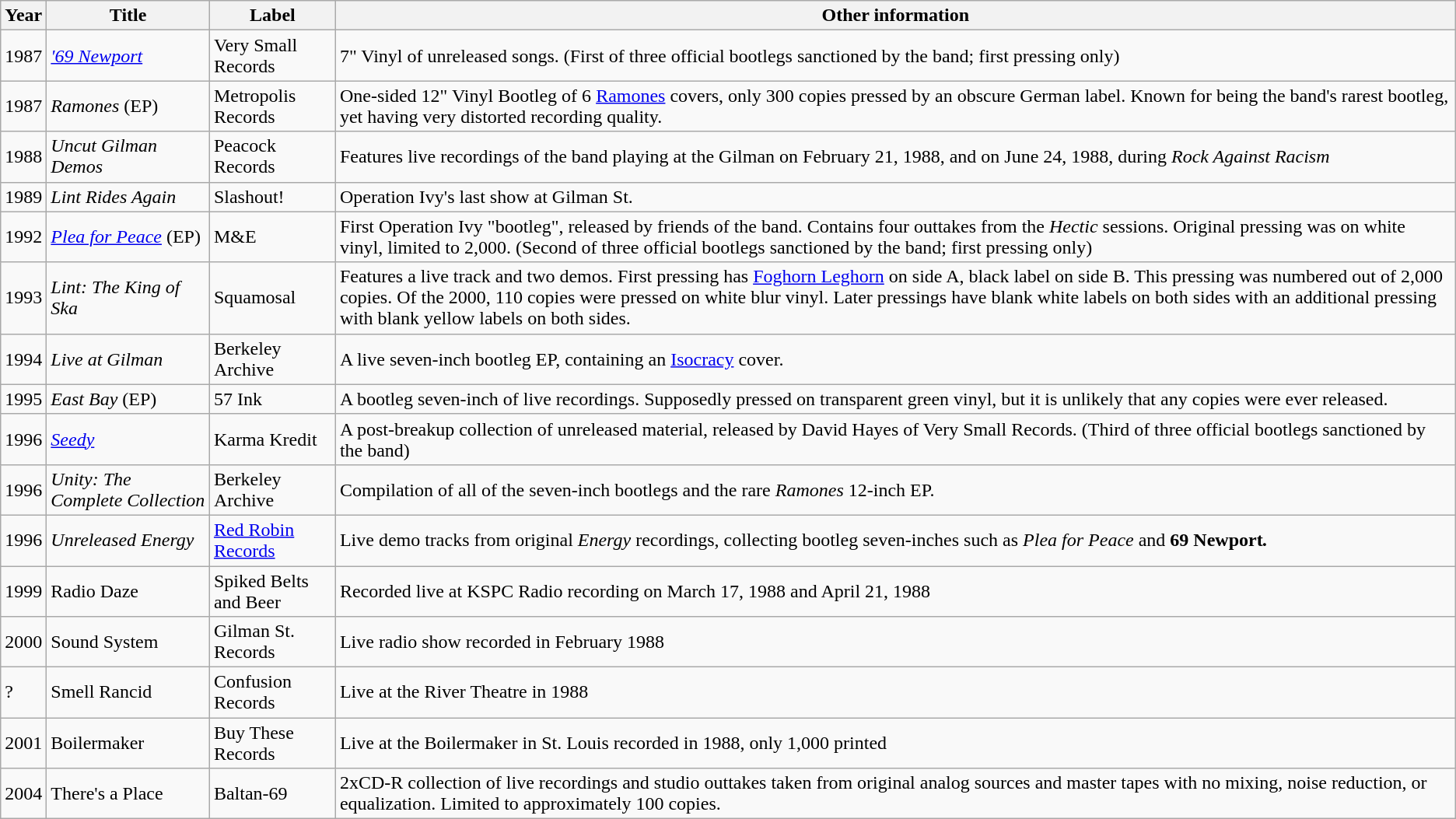<table class="wikitable">
<tr>
<th>Year</th>
<th>Title</th>
<th>Label</th>
<th>Other information</th>
</tr>
<tr>
<td>1987</td>
<td><em><a href='#'>'69 Newport</a></em></td>
<td>Very Small Records</td>
<td>7" Vinyl of unreleased songs. (First of three official bootlegs sanctioned by the band; first pressing only)</td>
</tr>
<tr>
<td>1987</td>
<td><em>Ramones</em> (EP)</td>
<td>Metropolis Records</td>
<td>One-sided 12" Vinyl Bootleg of 6 <a href='#'>Ramones</a> covers, only 300 copies pressed by an obscure German label. Known for being the band's rarest bootleg, yet having very distorted recording quality.</td>
</tr>
<tr>
<td>1988</td>
<td><em>Uncut Gilman Demos</em></td>
<td>Peacock Records</td>
<td>Features live recordings of the band playing at the Gilman on February 21, 1988, and on June 24, 1988, during <em>Rock Against Racism</em></td>
</tr>
<tr>
<td>1989</td>
<td><em>Lint Rides Again</em></td>
<td>Slashout!</td>
<td>Operation Ivy's last show at Gilman St.</td>
</tr>
<tr>
<td>1992</td>
<td><em><a href='#'>Plea for Peace</a></em> (EP)</td>
<td>M&E</td>
<td>First Operation Ivy "bootleg", released by friends of the band. Contains four outtakes from the <em>Hectic</em> sessions. Original pressing was on white vinyl, limited to 2,000. (Second of three official bootlegs sanctioned by the band; first pressing only)</td>
</tr>
<tr>
<td>1993</td>
<td><em>Lint: The King of Ska</em></td>
<td>Squamosal</td>
<td>Features a live track and two demos. First pressing has <a href='#'>Foghorn Leghorn</a> on side A, black label on side B. This pressing was numbered out of 2,000 copies. Of the 2000, 110 copies were pressed on white blur vinyl. Later pressings have blank white labels on both sides with an additional pressing with blank yellow labels on both sides.</td>
</tr>
<tr>
<td>1994</td>
<td><em>Live at Gilman</em></td>
<td>Berkeley Archive</td>
<td>A live seven-inch bootleg EP, containing an <a href='#'>Isocracy</a> cover.</td>
</tr>
<tr>
<td>1995</td>
<td><em>East Bay</em> (EP)</td>
<td>57 Ink</td>
<td>A bootleg seven-inch of live recordings. Supposedly pressed on transparent green vinyl, but it is unlikely that any copies were ever released.</td>
</tr>
<tr>
<td>1996</td>
<td><em><a href='#'>Seedy</a></em></td>
<td>Karma Kredit</td>
<td>A post-breakup collection of unreleased material, released by David Hayes of Very Small Records. (Third of three official bootlegs sanctioned by the band)</td>
</tr>
<tr>
<td>1996</td>
<td><em>Unity: The Complete Collection</em></td>
<td>Berkeley Archive</td>
<td>Compilation of all of the seven-inch bootlegs and the rare <em>Ramones</em> 12-inch EP.</td>
</tr>
<tr>
<td>1996</td>
<td><em>Unreleased Energy</em></td>
<td><a href='#'>Red Robin Records</a></td>
<td>Live demo tracks from original <em>Energy</em> recordings, collecting bootleg seven-inches such as <em>Plea for Peace</em> and <strong>69 Newport<em>.</td>
</tr>
<tr>
<td>1999</td>
<td></em>Radio Daze<em></td>
<td>Spiked Belts and Beer</td>
<td>Recorded live at KSPC Radio recording on March 17, 1988 and April 21, 1988</td>
</tr>
<tr>
<td>2000</td>
<td></em>Sound System<em></td>
<td>Gilman St. Records</td>
<td>Live radio show recorded in February 1988</td>
</tr>
<tr>
<td>?</td>
<td></em>Smell Rancid<em></td>
<td>Confusion Records</td>
<td>Live at the River Theatre in 1988</td>
</tr>
<tr>
<td>2001</td>
<td></em>Boilermaker<em></td>
<td>Buy These Records</td>
<td>Live at the Boilermaker in St. Louis recorded in 1988, only 1,000 printed</td>
</tr>
<tr>
<td>2004</td>
<td></em>There's a Place<em></td>
<td>Baltan-69</td>
<td>2xCD-R collection of live recordings and studio outtakes taken from original analog sources and master tapes with no mixing, noise reduction, or equalization. Limited to approximately 100 copies.</td>
</tr>
</table>
